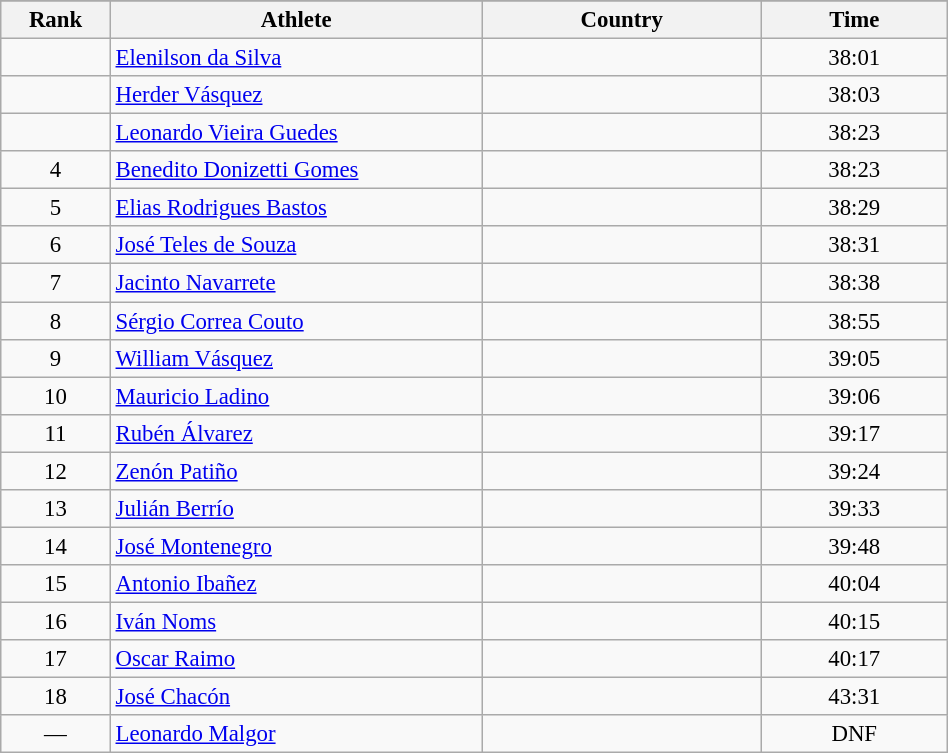<table class="wikitable sortable" style=" text-align:center; font-size:95%;" width="50%">
<tr>
</tr>
<tr>
<th width=5%>Rank</th>
<th width=20%>Athlete</th>
<th width=15%>Country</th>
<th width=10%>Time</th>
</tr>
<tr>
<td align=center></td>
<td align=left><a href='#'>Elenilson da Silva</a></td>
<td align=left></td>
<td>38:01</td>
</tr>
<tr>
<td align=center></td>
<td align=left><a href='#'>Herder Vásquez</a></td>
<td align=left></td>
<td>38:03</td>
</tr>
<tr>
<td align=center></td>
<td align=left><a href='#'>Leonardo Vieira Guedes</a></td>
<td align=left></td>
<td>38:23</td>
</tr>
<tr>
<td align=center>4</td>
<td align=left><a href='#'>Benedito Donizetti Gomes</a></td>
<td align=left></td>
<td>38:23</td>
</tr>
<tr>
<td align=center>5</td>
<td align=left><a href='#'>Elias Rodrigues Bastos</a></td>
<td align=left></td>
<td>38:29</td>
</tr>
<tr>
<td align=center>6</td>
<td align=left><a href='#'>José Teles de Souza</a></td>
<td align=left></td>
<td>38:31</td>
</tr>
<tr>
<td align=center>7</td>
<td align=left><a href='#'>Jacinto Navarrete</a></td>
<td align=left></td>
<td>38:38</td>
</tr>
<tr>
<td align=center>8</td>
<td align=left><a href='#'>Sérgio Correa Couto</a></td>
<td align=left></td>
<td>38:55</td>
</tr>
<tr>
<td align=center>9</td>
<td align=left><a href='#'>William Vásquez</a></td>
<td align=left></td>
<td>39:05</td>
</tr>
<tr>
<td align=center>10</td>
<td align=left><a href='#'>Mauricio Ladino</a></td>
<td align=left></td>
<td>39:06</td>
</tr>
<tr>
<td align=center>11</td>
<td align=left><a href='#'>Rubén Álvarez</a></td>
<td align=left></td>
<td>39:17</td>
</tr>
<tr>
<td align=center>12</td>
<td align=left><a href='#'>Zenón Patiño</a></td>
<td align=left></td>
<td>39:24</td>
</tr>
<tr>
<td align=center>13</td>
<td align=left><a href='#'>Julián Berrío</a></td>
<td align=left></td>
<td>39:33</td>
</tr>
<tr>
<td align=center>14</td>
<td align=left><a href='#'>José Montenegro</a></td>
<td align=left></td>
<td>39:48</td>
</tr>
<tr>
<td align=center>15</td>
<td align=left><a href='#'>Antonio Ibañez</a></td>
<td align=left></td>
<td>40:04</td>
</tr>
<tr>
<td align=center>16</td>
<td align=left><a href='#'>Iván Noms</a></td>
<td align=left></td>
<td>40:15</td>
</tr>
<tr>
<td align=center>17</td>
<td align=left><a href='#'>Oscar Raimo</a></td>
<td align=left></td>
<td>40:17</td>
</tr>
<tr>
<td align=center>18</td>
<td align=left><a href='#'>José Chacón</a></td>
<td align=left></td>
<td>43:31</td>
</tr>
<tr>
<td align=center>—</td>
<td align=left><a href='#'>Leonardo Malgor</a></td>
<td align=left></td>
<td>DNF</td>
</tr>
</table>
